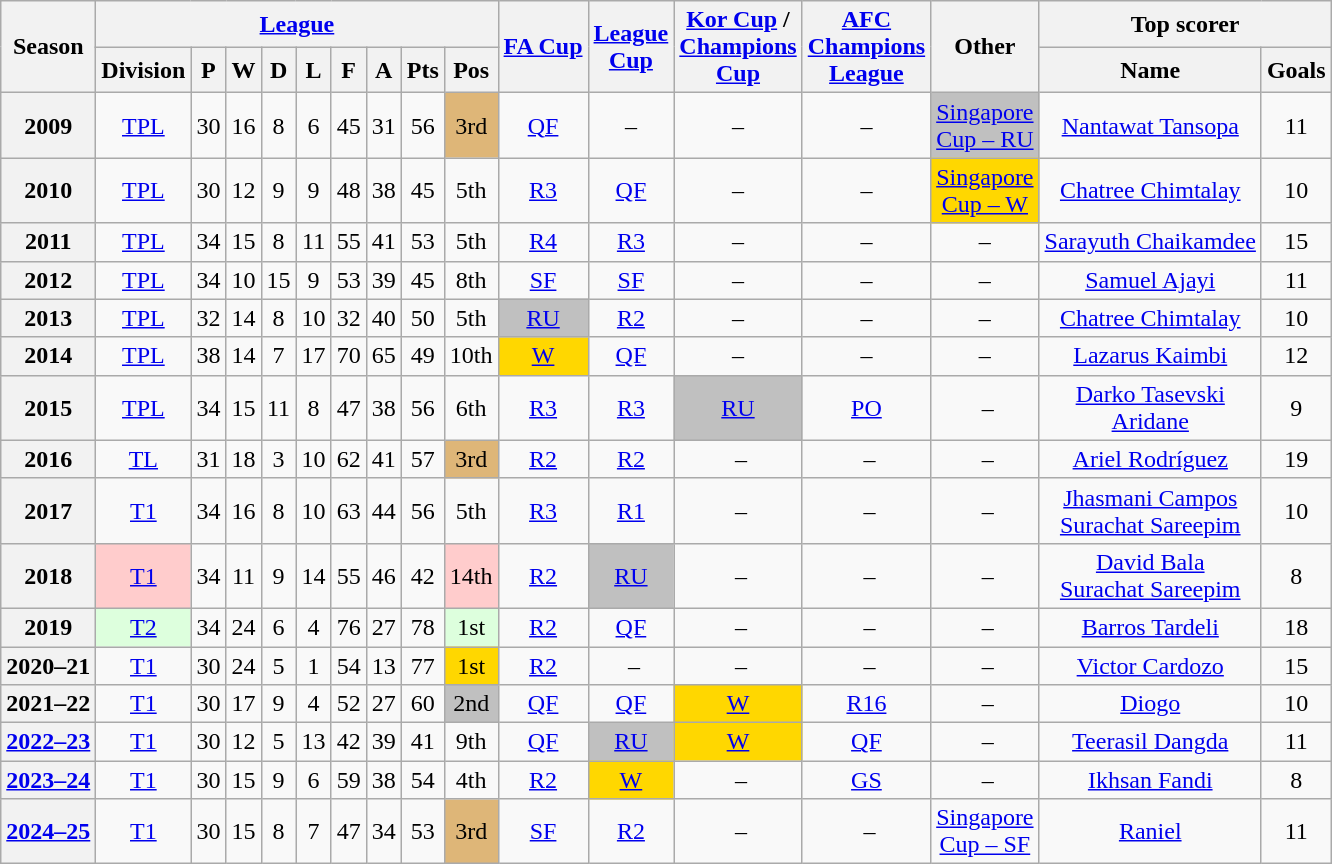<table class="wikitable" style="text-align: center">
<tr>
<th rowspan="2">Season</th>
<th colspan="9"><a href='#'>League</a></th>
<th rowspan="2"><a href='#'>FA Cup</a></th>
<th rowspan="2"><a href='#'>League<br> Cup</a></th>
<th rowspan="2"><a href='#'>Kor Cup</a> /<br> <a href='#'>Champions<br> Cup</a></th>
<th rowspan="2"><a href='#'>AFC<br> Champions<br> League</a></th>
<th rowspan="2">Other</th>
<th colspan="2">Top scorer</th>
</tr>
<tr>
<th>Division</th>
<th>P</th>
<th>W</th>
<th>D</th>
<th>L</th>
<th>F</th>
<th>A</th>
<th>Pts</th>
<th>Pos</th>
<th>Name</th>
<th>Goals</th>
</tr>
<tr>
<th>2009</th>
<td><a href='#'>TPL</a></td>
<td>30</td>
<td>16</td>
<td>8</td>
<td>6</td>
<td>45</td>
<td>31</td>
<td>56</td>
<td bgcolor="#deb678">3rd</td>
<td><a href='#'>QF</a></td>
<td>–</td>
<td>–</td>
<td>–</td>
<td style="background:silver;"><a href='#'>Singapore<br> Cup – RU</a></td>
<td><a href='#'>Nantawat Tansopa</a></td>
<td>11</td>
</tr>
<tr>
<th>2010</th>
<td><a href='#'>TPL</a></td>
<td>30</td>
<td>12</td>
<td>9</td>
<td>9</td>
<td>48</td>
<td>38</td>
<td>45</td>
<td>5th</td>
<td><a href='#'>R3</a></td>
<td><a href='#'>QF</a></td>
<td>–</td>
<td>–</td>
<td bgcolor="Gold"><a href='#'>Singapore<br> Cup – W</a></td>
<td><a href='#'>Chatree Chimtalay</a></td>
<td>10</td>
</tr>
<tr>
<th>2011</th>
<td><a href='#'>TPL</a></td>
<td>34</td>
<td>15</td>
<td>8</td>
<td>11</td>
<td>55</td>
<td>41</td>
<td>53</td>
<td>5th</td>
<td><a href='#'>R4</a></td>
<td><a href='#'>R3</a></td>
<td>–</td>
<td>–</td>
<td>–</td>
<td><a href='#'>Sarayuth Chaikamdee</a></td>
<td>15</td>
</tr>
<tr>
<th>2012</th>
<td><a href='#'>TPL</a></td>
<td>34</td>
<td>10</td>
<td>15</td>
<td>9</td>
<td>53</td>
<td>39</td>
<td>45</td>
<td>8th</td>
<td><a href='#'>SF</a></td>
<td><a href='#'>SF</a></td>
<td>–</td>
<td>–</td>
<td>–</td>
<td><a href='#'>Samuel Ajayi</a></td>
<td>11</td>
</tr>
<tr>
<th>2013</th>
<td><a href='#'>TPL</a></td>
<td>32</td>
<td>14</td>
<td>8</td>
<td>10</td>
<td>32</td>
<td>40</td>
<td>50</td>
<td>5th</td>
<td style="background:silver;"><a href='#'>RU</a></td>
<td><a href='#'>R2</a></td>
<td>–</td>
<td>–</td>
<td>–</td>
<td><a href='#'>Chatree Chimtalay</a></td>
<td>10</td>
</tr>
<tr>
<th>2014</th>
<td><a href='#'>TPL</a></td>
<td>38</td>
<td>14</td>
<td>7</td>
<td>17</td>
<td>70</td>
<td>65</td>
<td>49</td>
<td>10th</td>
<td bgcolor="Gold"><a href='#'>W</a></td>
<td><a href='#'>QF</a></td>
<td>–</td>
<td>–</td>
<td>–</td>
<td><a href='#'>Lazarus Kaimbi</a></td>
<td>12</td>
</tr>
<tr>
<th>2015</th>
<td><a href='#'>TPL</a></td>
<td>34</td>
<td>15</td>
<td>11</td>
<td>8</td>
<td>47</td>
<td>38</td>
<td>56</td>
<td>6th</td>
<td><a href='#'>R3</a></td>
<td><a href='#'>R3</a></td>
<td style="background:silver;"><a href='#'>RU</a></td>
<td><a href='#'>PO</a></td>
<td> –</td>
<td><a href='#'>Darko Tasevski</a><br><a href='#'>Aridane</a></td>
<td>9</td>
</tr>
<tr>
<th>2016</th>
<td><a href='#'>TL</a></td>
<td>31</td>
<td>18</td>
<td>3</td>
<td>10</td>
<td>62</td>
<td>41</td>
<td>57</td>
<td bgcolor="#deb678">3rd</td>
<td><a href='#'>R2</a></td>
<td><a href='#'>R2</a></td>
<td> –</td>
<td> –</td>
<td> –</td>
<td><a href='#'>Ariel Rodríguez</a></td>
<td>19</td>
</tr>
<tr>
<th>2017</th>
<td><a href='#'>T1</a></td>
<td>34</td>
<td>16</td>
<td>8</td>
<td>10</td>
<td>63</td>
<td>44</td>
<td>56</td>
<td>5th</td>
<td><a href='#'>R3</a></td>
<td><a href='#'>R1</a></td>
<td> –</td>
<td> –</td>
<td> –</td>
<td><a href='#'>Jhasmani Campos</a><br><a href='#'>Surachat Sareepim</a></td>
<td>10</td>
</tr>
<tr>
<th>2018</th>
<td bgcolor="#FFCCCC"><a href='#'>T1</a></td>
<td>34</td>
<td>11</td>
<td>9</td>
<td>14</td>
<td>55</td>
<td>46</td>
<td>42</td>
<td bgcolor="#FFCCCC">14th</td>
<td><a href='#'>R2</a></td>
<td bgcolor="silver"><a href='#'>RU</a></td>
<td> –</td>
<td> –</td>
<td> –</td>
<td><a href='#'>David Bala</a><br><a href='#'>Surachat Sareepim</a></td>
<td>8</td>
</tr>
<tr>
<th>2019</th>
<td bgcolor="#DDFFDD"><a href='#'>T2</a></td>
<td>34</td>
<td>24</td>
<td>6</td>
<td>4</td>
<td>76</td>
<td>27</td>
<td>78</td>
<td bgcolor="#DDFFDD">1st</td>
<td><a href='#'>R2</a></td>
<td><a href='#'>QF</a></td>
<td> –</td>
<td> –</td>
<td> –</td>
<td><a href='#'>Barros Tardeli</a></td>
<td>18</td>
</tr>
<tr>
<th>2020–21</th>
<td><a href='#'>T1</a></td>
<td>30</td>
<td>24</td>
<td>5</td>
<td>1</td>
<td>54</td>
<td>13</td>
<td>77</td>
<td bgcolor="gold">1st</td>
<td><a href='#'>R2</a></td>
<td> –</td>
<td> –</td>
<td> –</td>
<td> –</td>
<td><a href='#'>Victor Cardozo</a></td>
<td>15</td>
</tr>
<tr>
<th>2021–22</th>
<td><a href='#'>T1</a></td>
<td>30</td>
<td>17</td>
<td>9</td>
<td>4</td>
<td>52</td>
<td>27</td>
<td>60</td>
<td bgcolor="silver">2nd</td>
<td><a href='#'>QF</a></td>
<td><a href='#'>QF</a></td>
<td bgcolor="gold"><a href='#'>W</a></td>
<td><a href='#'>R16</a></td>
<td> –</td>
<td><a href='#'>Diogo</a></td>
<td>10</td>
</tr>
<tr>
<th><a href='#'>2022–23</a></th>
<td><a href='#'>T1</a></td>
<td>30</td>
<td>12</td>
<td>5</td>
<td>13</td>
<td>42</td>
<td>39</td>
<td>41</td>
<td>9th</td>
<td><a href='#'>QF</a></td>
<td bgcolor="silver"><a href='#'>RU</a></td>
<td bgcolor="gold"><a href='#'>W</a></td>
<td><a href='#'>QF</a></td>
<td> –</td>
<td><a href='#'>Teerasil Dangda</a></td>
<td>11</td>
</tr>
<tr>
<th><a href='#'>2023–24</a></th>
<td><a href='#'>T1</a></td>
<td>30</td>
<td>15</td>
<td>9</td>
<td>6</td>
<td>59</td>
<td>38</td>
<td>54</td>
<td>4th</td>
<td><a href='#'>R2</a></td>
<td bgcolor="gold"><a href='#'>W</a></td>
<td> –</td>
<td><a href='#'>GS</a></td>
<td> –</td>
<td><a href='#'>Ikhsan Fandi</a></td>
<td>8</td>
</tr>
<tr>
<th><a href='#'>2024–25</a></th>
<td><a href='#'>T1</a></td>
<td>30</td>
<td>15</td>
<td>8</td>
<td>7</td>
<td>47</td>
<td>34</td>
<td>53</td>
<td bgcolor="#deb678">3rd</td>
<td><a href='#'>SF</a></td>
<td><a href='#'>R2</a></td>
<td> –</td>
<td> –</td>
<td><a href='#'>Singapore <br> Cup – SF</a></td>
<td><a href='#'>Raniel</a></td>
<td>11</td>
</tr>
</table>
